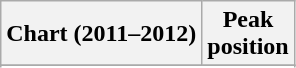<table class="wikitable sortable plainrowheaders" style="text-align:center">
<tr>
<th>Chart (2011–2012)</th>
<th>Peak<br>position</th>
</tr>
<tr>
</tr>
<tr>
</tr>
<tr>
</tr>
<tr>
</tr>
<tr>
</tr>
<tr>
</tr>
<tr>
</tr>
<tr>
</tr>
</table>
